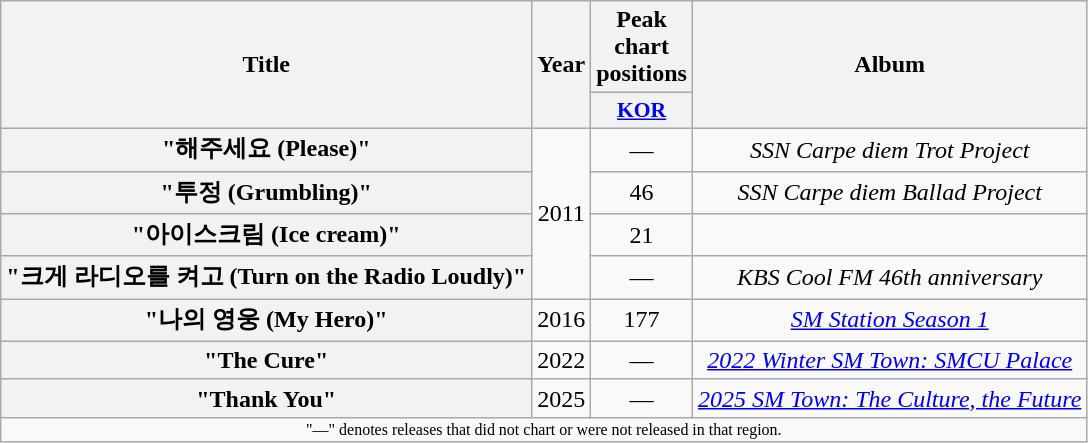<table class="wikitable plainrowheaders" style="text-align:center;">
<tr>
<th scope="col" rowspan="2">Title</th>
<th scope="col" rowspan="2">Year</th>
<th scope="col" colspan="1">Peak chart positions</th>
<th scope="col" rowspan="2">Album</th>
</tr>
<tr>
<th scope="col" style="width:2em;font-size:90%;"><a href='#'>KOR</a><br></th>
</tr>
<tr>
<th scope="row">"해주세요 (Please)"</th>
<td rowspan="4">2011</td>
<td>—</td>
<td><em>SSN Carpe diem Trot Project</em></td>
</tr>
<tr>
<th scope="row">"투정 (Grumbling)"</th>
<td>46</td>
<td><em>SSN Carpe diem Ballad Project</em></td>
</tr>
<tr>
<th scope="row">"아이스크림 (Ice cream)"</th>
<td>21</td>
<td></td>
</tr>
<tr>
<th scope="row">"크게 라디오를 켜고 (Turn on the Radio Loudly)" </th>
<td>—</td>
<td><em>KBS Cool FM 46th anniversary</em></td>
</tr>
<tr>
<th scope="row">"나의 영웅 (My Hero)"</th>
<td>2016</td>
<td>177</td>
<td><em><a href='#'>SM Station Season 1</a></em></td>
</tr>
<tr>
<th scope="row">"The Cure"</th>
<td>2022</td>
<td>—</td>
<td><em><a href='#'>2022 Winter SM Town: SMCU Palace</a></em></td>
</tr>
<tr>
<th scope="row">"Thank You"</th>
<td>2025</td>
<td>—</td>
<td><em><a href='#'>2025 SM Town: The Culture, the Future</a></em></td>
</tr>
<tr>
<td colspan="5" style="text-align:center; font-size:8pt;">"—" denotes releases that did not chart or were not released in that region.</td>
</tr>
</table>
